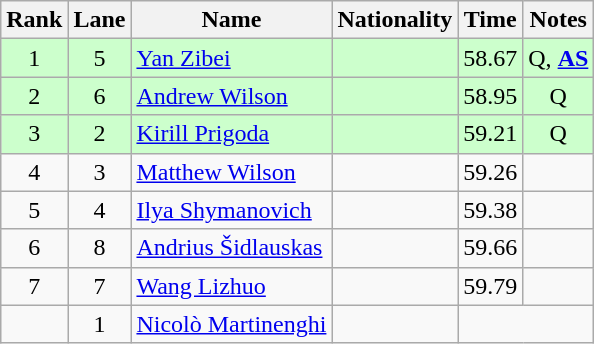<table class="wikitable sortable" style="text-align:center">
<tr>
<th>Rank</th>
<th>Lane</th>
<th>Name</th>
<th>Nationality</th>
<th>Time</th>
<th>Notes</th>
</tr>
<tr bgcolor=ccffcc>
<td>1</td>
<td>5</td>
<td align=left><a href='#'>Yan Zibei</a></td>
<td align=left></td>
<td>58.67</td>
<td>Q, <strong><a href='#'>AS</a></strong></td>
</tr>
<tr bgcolor=ccffcc>
<td>2</td>
<td>6</td>
<td align=left><a href='#'>Andrew Wilson</a></td>
<td align=left></td>
<td>58.95</td>
<td>Q</td>
</tr>
<tr bgcolor=ccffcc>
<td>3</td>
<td>2</td>
<td align=left><a href='#'>Kirill Prigoda</a></td>
<td align=left></td>
<td>59.21</td>
<td>Q</td>
</tr>
<tr>
<td>4</td>
<td>3</td>
<td align=left><a href='#'>Matthew Wilson</a></td>
<td align=left></td>
<td>59.26</td>
<td></td>
</tr>
<tr>
<td>5</td>
<td>4</td>
<td align=left><a href='#'>Ilya Shymanovich</a></td>
<td align=left></td>
<td>59.38</td>
<td></td>
</tr>
<tr>
<td>6</td>
<td>8</td>
<td align=left><a href='#'>Andrius Šidlauskas</a></td>
<td align=left></td>
<td>59.66</td>
<td></td>
</tr>
<tr>
<td>7</td>
<td>7</td>
<td align=left><a href='#'>Wang Lizhuo</a></td>
<td align=left></td>
<td>59.79</td>
<td></td>
</tr>
<tr>
<td></td>
<td>1</td>
<td align=left><a href='#'>Nicolò Martinenghi</a></td>
<td align=left></td>
<td colspan=2></td>
</tr>
</table>
